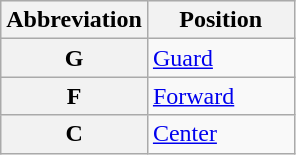<table class="wikitable">
<tr bgcolor="#efefef">
<th scope=col style="width:50%;">Abbreviation</th>
<th scope=col style="width:50%;">Position</th>
</tr>
<tr>
<th scope=row align=center>G</th>
<td><a href='#'>Guard</a></td>
</tr>
<tr>
<th scope=row align=center>F</th>
<td><a href='#'>Forward</a></td>
</tr>
<tr>
<th scope=row align=center>C</th>
<td><a href='#'>Center</a></td>
</tr>
</table>
